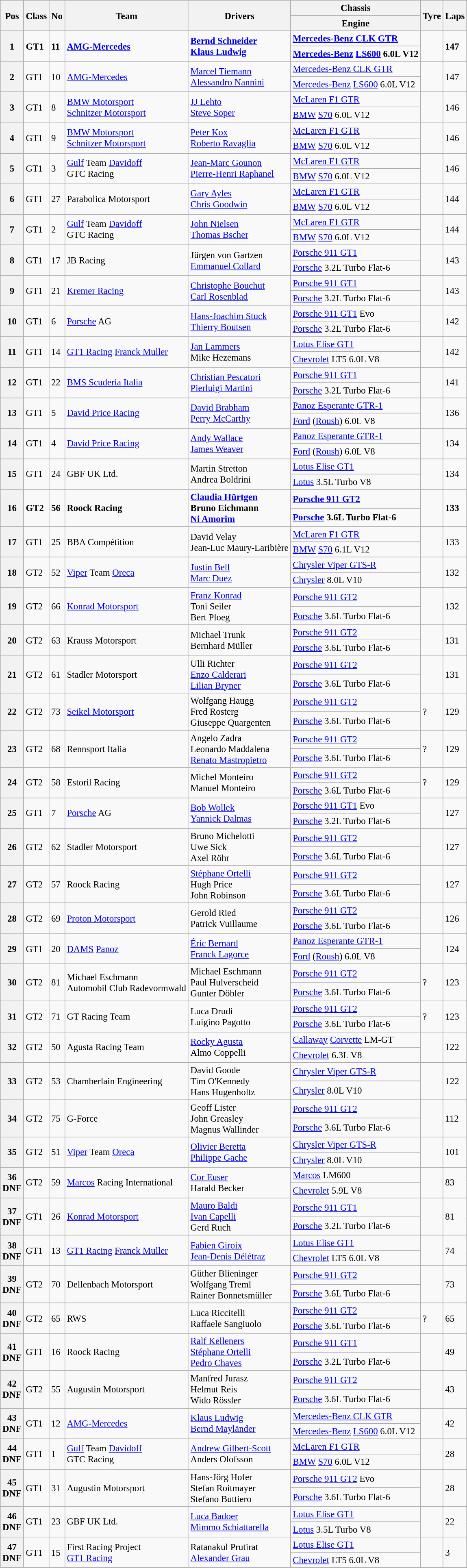<table class="wikitable" style="font-size: 95%;">
<tr>
<th rowspan=2>Pos</th>
<th rowspan=2>Class</th>
<th rowspan=2>No</th>
<th rowspan=2>Team</th>
<th rowspan=2>Drivers</th>
<th>Chassis</th>
<th rowspan=2>Tyre</th>
<th rowspan=2>Laps</th>
</tr>
<tr>
<th>Engine</th>
</tr>
<tr style="font-weight:bold">
<th rowspan=2>1</th>
<td rowspan=2>GT1</td>
<td rowspan=2>11</td>
<td rowspan=2> <a href='#'>AMG-Mercedes</a></td>
<td rowspan=2> <a href='#'>Bernd Schneider</a><br> <a href='#'>Klaus Ludwig</a></td>
<td><a href='#'>Mercedes-Benz CLK GTR</a></td>
<td rowspan=2></td>
<td rowspan=2>147</td>
</tr>
<tr style="font-weight:bold">
<td><a href='#'>Mercedes-Benz</a> <a href='#'>LS600</a> 6.0L V12</td>
</tr>
<tr>
<th rowspan=2>2</th>
<td rowspan=2>GT1</td>
<td rowspan=2>10</td>
<td rowspan=2> <a href='#'>AMG-Mercedes</a></td>
<td rowspan=2> <a href='#'>Marcel Tiemann</a><br> <a href='#'>Alessandro Nannini</a></td>
<td><a href='#'>Mercedes-Benz CLK GTR</a></td>
<td rowspan=2></td>
<td rowspan=2>147</td>
</tr>
<tr>
<td><a href='#'>Mercedes-Benz</a> <a href='#'>LS600</a> 6.0L V12</td>
</tr>
<tr>
<th rowspan=2>3</th>
<td rowspan=2>GT1</td>
<td rowspan=2>8</td>
<td rowspan=2> <a href='#'>BMW Motorsport</a><br> <a href='#'>Schnitzer Motorsport</a></td>
<td rowspan=2> <a href='#'>JJ Lehto</a><br> <a href='#'>Steve Soper</a></td>
<td><a href='#'>McLaren F1 GTR</a></td>
<td rowspan=2></td>
<td rowspan=2>146</td>
</tr>
<tr>
<td><a href='#'>BMW</a> <a href='#'>S70</a> 6.0L V12</td>
</tr>
<tr>
<th rowspan=2>4</th>
<td rowspan=2>GT1</td>
<td rowspan=2>9</td>
<td rowspan=2> <a href='#'>BMW Motorsport</a><br> <a href='#'>Schnitzer Motorsport</a></td>
<td rowspan=2> <a href='#'>Peter Kox</a><br> <a href='#'>Roberto Ravaglia</a></td>
<td><a href='#'>McLaren F1 GTR</a></td>
<td rowspan=2></td>
<td rowspan=2>146</td>
</tr>
<tr>
<td><a href='#'>BMW</a> <a href='#'>S70</a> 6.0L V12</td>
</tr>
<tr>
<th rowspan=2>5</th>
<td rowspan=2>GT1</td>
<td rowspan=2>3</td>
<td rowspan=2> <a href='#'>Gulf</a> Team <a href='#'>Davidoff</a><br> GTC Racing</td>
<td rowspan=2> <a href='#'>Jean-Marc Gounon</a><br> <a href='#'>Pierre-Henri Raphanel</a></td>
<td><a href='#'>McLaren F1 GTR</a></td>
<td rowspan=2></td>
<td rowspan=2>146</td>
</tr>
<tr>
<td><a href='#'>BMW</a> <a href='#'>S70</a> 6.0L V12</td>
</tr>
<tr>
<th rowspan=2>6</th>
<td rowspan=2>GT1</td>
<td rowspan=2>27</td>
<td rowspan=2> Parabolica Motorsport</td>
<td rowspan=2> <a href='#'>Gary Ayles</a><br> <a href='#'>Chris Goodwin</a></td>
<td><a href='#'>McLaren F1 GTR</a></td>
<td rowspan=2></td>
<td rowspan=2>144</td>
</tr>
<tr>
<td><a href='#'>BMW</a> <a href='#'>S70</a> 6.0L V12</td>
</tr>
<tr>
<th rowspan=2>7</th>
<td rowspan=2>GT1</td>
<td rowspan=2>2</td>
<td rowspan=2> <a href='#'>Gulf</a> Team <a href='#'>Davidoff</a><br> GTC Racing</td>
<td rowspan=2> <a href='#'>John Nielsen</a><br> <a href='#'>Thomas Bscher</a></td>
<td><a href='#'>McLaren F1 GTR</a></td>
<td rowspan=2></td>
<td rowspan=2>144</td>
</tr>
<tr>
<td><a href='#'>BMW</a> <a href='#'>S70</a> 6.0L V12</td>
</tr>
<tr>
<th rowspan=2>8</th>
<td rowspan=2>GT1</td>
<td rowspan=2>17</td>
<td rowspan=2> JB Racing</td>
<td rowspan=2> Jürgen von Gartzen<br> <a href='#'>Emmanuel Collard</a></td>
<td><a href='#'>Porsche 911 GT1</a></td>
<td rowspan=2></td>
<td rowspan=2>143</td>
</tr>
<tr>
<td><a href='#'>Porsche</a> 3.2L Turbo Flat-6</td>
</tr>
<tr>
<th rowspan=2>9</th>
<td rowspan=2>GT1</td>
<td rowspan=2>21</td>
<td rowspan=2> <a href='#'>Kremer Racing</a></td>
<td rowspan=2> <a href='#'>Christophe Bouchut</a><br> <a href='#'>Carl Rosenblad</a></td>
<td><a href='#'>Porsche 911 GT1</a></td>
<td rowspan=2></td>
<td rowspan=2>143</td>
</tr>
<tr>
<td><a href='#'>Porsche</a> 3.2L Turbo Flat-6</td>
</tr>
<tr>
<th rowspan=2>10</th>
<td rowspan=2>GT1</td>
<td rowspan=2>6</td>
<td rowspan=2> <a href='#'>Porsche</a> AG</td>
<td rowspan=2> <a href='#'>Hans-Joachim Stuck</a><br> <a href='#'>Thierry Boutsen</a></td>
<td><a href='#'>Porsche 911 GT1</a> Evo</td>
<td rowspan=2></td>
<td rowspan=2>142</td>
</tr>
<tr>
<td><a href='#'>Porsche</a> 3.2L Turbo Flat-6</td>
</tr>
<tr>
<th rowspan=2>11</th>
<td rowspan=2>GT1</td>
<td rowspan=2>14</td>
<td rowspan=2> <a href='#'>GT1 Racing</a> <a href='#'>Franck Muller</a></td>
<td rowspan=2> <a href='#'>Jan Lammers</a><br> Mike Hezemans</td>
<td><a href='#'>Lotus Elise GT1</a></td>
<td rowspan=2></td>
<td rowspan=2>142</td>
</tr>
<tr>
<td><a href='#'>Chevrolet</a> LT5 6.0L V8</td>
</tr>
<tr>
<th rowspan=2>12</th>
<td rowspan=2>GT1</td>
<td rowspan=2>22</td>
<td rowspan=2> <a href='#'>BMS Scuderia Italia</a></td>
<td rowspan=2> <a href='#'>Christian Pescatori</a><br> <a href='#'>Pierluigi Martini</a></td>
<td><a href='#'>Porsche 911 GT1</a></td>
<td rowspan=2></td>
<td rowspan=2>141</td>
</tr>
<tr>
<td><a href='#'>Porsche</a> 3.2L Turbo Flat-6</td>
</tr>
<tr>
<th rowspan=2>13</th>
<td rowspan=2>GT1</td>
<td rowspan=2>5</td>
<td rowspan=2> <a href='#'>David Price Racing</a></td>
<td rowspan=2> <a href='#'>David Brabham</a><br> <a href='#'>Perry McCarthy</a></td>
<td><a href='#'>Panoz Esperante GTR-1</a></td>
<td rowspan=2></td>
<td rowspan=2>136</td>
</tr>
<tr>
<td><a href='#'>Ford</a> (<a href='#'>Roush</a>) 6.0L V8</td>
</tr>
<tr>
<th rowspan=2>14</th>
<td rowspan=2>GT1</td>
<td rowspan=2>4</td>
<td rowspan=2> <a href='#'>David Price Racing</a></td>
<td rowspan=2> <a href='#'>Andy Wallace</a><br> <a href='#'>James Weaver</a></td>
<td><a href='#'>Panoz Esperante GTR-1</a></td>
<td rowspan=2></td>
<td rowspan=2>134</td>
</tr>
<tr>
<td><a href='#'>Ford</a> (<a href='#'>Roush</a>) 6.0L V8</td>
</tr>
<tr>
<th rowspan=2>15</th>
<td rowspan=2>GT1</td>
<td rowspan=2>24</td>
<td rowspan=2> GBF UK Ltd.</td>
<td rowspan=2> Martin Stretton<br> Andrea Boldrini</td>
<td><a href='#'>Lotus Elise GT1</a></td>
<td rowspan=2></td>
<td rowspan=2>134</td>
</tr>
<tr>
<td><a href='#'>Lotus</a> 3.5L Turbo V8</td>
</tr>
<tr style="font-weight:bold">
<th rowspan=2>16</th>
<td rowspan=2>GT2</td>
<td rowspan=2>56</td>
<td rowspan=2> Roock Racing</td>
<td rowspan=2> <a href='#'>Claudia Hürtgen</a><br> Bruno Eichmann<br> <a href='#'>Ni Amorim</a></td>
<td><a href='#'>Porsche 911 GT2</a></td>
<td rowspan=2></td>
<td rowspan=2>133</td>
</tr>
<tr style="font-weight:bold">
<td><a href='#'>Porsche</a> 3.6L Turbo Flat-6</td>
</tr>
<tr>
<th rowspan=2>17</th>
<td rowspan=2>GT1</td>
<td rowspan=2>25</td>
<td rowspan=2> BBA Compétition</td>
<td rowspan=2> David Velay<br> Jean-Luc Maury-Laribière</td>
<td><a href='#'>McLaren F1 GTR</a></td>
<td rowspan=2></td>
<td rowspan=2>133</td>
</tr>
<tr>
<td><a href='#'>BMW</a> <a href='#'>S70</a> 6.1L V12</td>
</tr>
<tr>
<th rowspan=2>18</th>
<td rowspan=2>GT2</td>
<td rowspan=2>52</td>
<td rowspan=2> <a href='#'>Viper</a> Team <a href='#'>Oreca</a></td>
<td rowspan=2> <a href='#'>Justin Bell</a><br> <a href='#'>Marc Duez</a></td>
<td><a href='#'>Chrysler Viper GTS-R</a></td>
<td rowspan=2></td>
<td rowspan=2>132</td>
</tr>
<tr>
<td><a href='#'>Chrysler</a> 8.0L V10</td>
</tr>
<tr>
<th rowspan=2>19</th>
<td rowspan=2>GT2</td>
<td rowspan=2>66</td>
<td rowspan=2> <a href='#'>Konrad Motorsport</a></td>
<td rowspan=2> <a href='#'>Franz Konrad</a><br> Toni Seiler<br> Bert Ploeg</td>
<td><a href='#'>Porsche 911 GT2</a></td>
<td rowspan=2></td>
<td rowspan=2>132</td>
</tr>
<tr>
<td><a href='#'>Porsche</a> 3.6L Turbo Flat-6</td>
</tr>
<tr>
<th rowspan=2>20</th>
<td rowspan=2>GT2</td>
<td rowspan=2>63</td>
<td rowspan=2> Krauss Motorsport</td>
<td rowspan=2> Michael Trunk<br> Bernhard Müller</td>
<td><a href='#'>Porsche 911 GT2</a></td>
<td rowspan=2></td>
<td rowspan=2>131</td>
</tr>
<tr>
<td><a href='#'>Porsche</a> 3.6L Turbo Flat-6</td>
</tr>
<tr>
<th rowspan=2>21</th>
<td rowspan=2>GT2</td>
<td rowspan=2>61</td>
<td rowspan=2> Stadler Motorsport</td>
<td rowspan=2> Ulli Richter<br> <a href='#'>Enzo Calderari</a><br> <a href='#'>Lilian Bryner</a></td>
<td><a href='#'>Porsche 911 GT2</a></td>
<td rowspan=2></td>
<td rowspan=2>131</td>
</tr>
<tr>
<td><a href='#'>Porsche</a> 3.6L Turbo Flat-6</td>
</tr>
<tr>
<th rowspan=2>22</th>
<td rowspan=2>GT2</td>
<td rowspan=2>73</td>
<td rowspan=2> <a href='#'>Seikel Motorsport</a></td>
<td rowspan=2> Wolfgang Haugg<br> Fred Rosterg<br> Giuseppe Quargenten</td>
<td><a href='#'>Porsche 911 GT2</a></td>
<td rowspan=2>?</td>
<td rowspan=2>129</td>
</tr>
<tr>
<td><a href='#'>Porsche</a> 3.6L Turbo Flat-6</td>
</tr>
<tr>
<th rowspan=2>23</th>
<td rowspan=2>GT2</td>
<td rowspan=2>68</td>
<td rowspan=2> Rennsport Italia</td>
<td rowspan=2> Angelo Zadra<br> Leonardo Maddalena<br> <a href='#'>Renato Mastropietro</a></td>
<td><a href='#'>Porsche 911 GT2</a></td>
<td rowspan=2>?</td>
<td rowspan=2>129</td>
</tr>
<tr>
<td><a href='#'>Porsche</a> 3.6L Turbo Flat-6</td>
</tr>
<tr>
<th rowspan=2>24</th>
<td rowspan=2>GT2</td>
<td rowspan=2>58</td>
<td rowspan=2> Estoril Racing</td>
<td rowspan=2> Michel Monteiro<br> Manuel Monteiro</td>
<td><a href='#'>Porsche 911 GT2</a></td>
<td rowspan=2>?</td>
<td rowspan=2>129</td>
</tr>
<tr>
<td><a href='#'>Porsche</a> 3.6L Turbo Flat-6</td>
</tr>
<tr>
<th rowspan=2>25</th>
<td rowspan=2>GT1</td>
<td rowspan=2>7</td>
<td rowspan=2> <a href='#'>Porsche</a> AG</td>
<td rowspan=2> <a href='#'>Bob Wollek</a><br> <a href='#'>Yannick Dalmas</a></td>
<td><a href='#'>Porsche 911 GT1</a> Evo</td>
<td rowspan=2></td>
<td rowspan=2>127</td>
</tr>
<tr>
<td><a href='#'>Porsche</a> 3.2L Turbo Flat-6</td>
</tr>
<tr>
<th rowspan=2>26</th>
<td rowspan=2>GT2</td>
<td rowspan=2>62</td>
<td rowspan=2> Stadler Motorsport</td>
<td rowspan=2> Bruno Michelotti<br> Uwe Sick<br> Axel Röhr</td>
<td><a href='#'>Porsche 911 GT2</a></td>
<td rowspan=2></td>
<td rowspan=2>127</td>
</tr>
<tr>
<td><a href='#'>Porsche</a> 3.6L Turbo Flat-6</td>
</tr>
<tr>
<th rowspan=2>27</th>
<td rowspan=2>GT2</td>
<td rowspan=2>57</td>
<td rowspan=2> Roock Racing</td>
<td rowspan=2> <a href='#'>Stéphane Ortelli</a><br> Hugh Price<br> John Robinson</td>
<td><a href='#'>Porsche 911 GT2</a></td>
<td rowspan=2></td>
<td rowspan=2>127</td>
</tr>
<tr>
<td><a href='#'>Porsche</a> 3.6L Turbo Flat-6</td>
</tr>
<tr>
<th rowspan=2>28</th>
<td rowspan=2>GT2</td>
<td rowspan=2>69</td>
<td rowspan=2> <a href='#'>Proton Motorsport</a></td>
<td rowspan=2> Gerold Ried<br> Patrick Vuillaume</td>
<td><a href='#'>Porsche 911 GT2</a></td>
<td rowspan=2></td>
<td rowspan=2>126</td>
</tr>
<tr>
<td><a href='#'>Porsche</a> 3.6L Turbo Flat-6</td>
</tr>
<tr>
<th rowspan=2>29</th>
<td rowspan=2>GT1</td>
<td rowspan=2>20</td>
<td rowspan=2> <a href='#'>DAMS</a> <a href='#'>Panoz</a></td>
<td rowspan=2> <a href='#'>Éric Bernard</a><br> <a href='#'>Franck Lagorce</a></td>
<td><a href='#'>Panoz Esperante GTR-1</a></td>
<td rowspan=2></td>
<td rowspan=2>124</td>
</tr>
<tr>
<td><a href='#'>Ford</a> (<a href='#'>Roush</a>) 6.0L V8</td>
</tr>
<tr>
<th rowspan=2>30</th>
<td rowspan=2>GT2</td>
<td rowspan=2>81</td>
<td rowspan=2> Michael Eschmann<br> Automobil Club Radevormwald</td>
<td rowspan=2> Michael Eschmann<br> Paul Hulverscheid<br> Gunter Döbler</td>
<td><a href='#'>Porsche 911 GT2</a></td>
<td rowspan=2>?</td>
<td rowspan=2>123</td>
</tr>
<tr>
<td><a href='#'>Porsche</a> 3.6L Turbo Flat-6</td>
</tr>
<tr>
<th rowspan=2>31</th>
<td rowspan=2>GT2</td>
<td rowspan=2>71</td>
<td rowspan=2> GT Racing Team</td>
<td rowspan=2> Luca Drudi<br> Luigino Pagotto</td>
<td><a href='#'>Porsche 911 GT2</a></td>
<td rowspan=2>?</td>
<td rowspan=2>123</td>
</tr>
<tr>
<td><a href='#'>Porsche</a> 3.6L Turbo Flat-6</td>
</tr>
<tr>
<th rowspan=2>32</th>
<td rowspan=2>GT2</td>
<td rowspan=2>50</td>
<td rowspan=2> Agusta Racing Team</td>
<td rowspan=2> <a href='#'>Rocky Agusta</a><br> Almo Coppelli</td>
<td><a href='#'>Callaway</a> <a href='#'>Corvette</a> LM-GT</td>
<td rowspan=2></td>
<td rowspan=2>122</td>
</tr>
<tr>
<td><a href='#'>Chevrolet</a> 6.3L V8</td>
</tr>
<tr>
<th rowspan=2>33</th>
<td rowspan=2>GT2</td>
<td rowspan=2>53</td>
<td rowspan=2> Chamberlain Engineering</td>
<td rowspan=2> David Goode<br> Tim O'Kennedy<br> Hans Hugenholtz</td>
<td><a href='#'>Chrysler Viper GTS-R</a></td>
<td rowspan=2></td>
<td rowspan=2>122</td>
</tr>
<tr>
<td><a href='#'>Chrysler</a> 8.0L V10</td>
</tr>
<tr>
<th rowspan=2>34</th>
<td rowspan=2>GT2</td>
<td rowspan=2>75</td>
<td rowspan=2> G-Force</td>
<td rowspan=2> Geoff Lister<br> John Greasley<br> Magnus Wallinder</td>
<td><a href='#'>Porsche 911 GT2</a></td>
<td rowspan=2></td>
<td rowspan=2>112</td>
</tr>
<tr>
<td><a href='#'>Porsche</a> 3.6L Turbo Flat-6</td>
</tr>
<tr>
<th rowspan=2>35</th>
<td rowspan=2>GT2</td>
<td rowspan=2>51</td>
<td rowspan=2> <a href='#'>Viper</a> Team <a href='#'>Oreca</a></td>
<td rowspan=2> <a href='#'>Olivier Beretta</a><br> <a href='#'>Philippe Gache</a></td>
<td><a href='#'>Chrysler Viper GTS-R</a></td>
<td rowspan=2></td>
<td rowspan=2>101</td>
</tr>
<tr>
<td><a href='#'>Chrysler</a> 8.0L V10</td>
</tr>
<tr>
<th rowspan=2>36<br>DNF</th>
<td rowspan=2>GT2</td>
<td rowspan=2>59</td>
<td rowspan=2> <a href='#'>Marcos</a> Racing International</td>
<td rowspan=2> <a href='#'>Cor Euser</a><br> Harald Becker</td>
<td><a href='#'>Marcos</a> LM600</td>
<td rowspan=2></td>
<td rowspan=2>83</td>
</tr>
<tr>
<td><a href='#'>Chevrolet</a> 5.9L V8</td>
</tr>
<tr>
<th rowspan=2>37<br>DNF</th>
<td rowspan=2>GT1</td>
<td rowspan=2>26</td>
<td rowspan=2> <a href='#'>Konrad Motorsport</a></td>
<td rowspan=2> <a href='#'>Mauro Baldi</a><br> <a href='#'>Ivan Capelli</a><br> Gerd Ruch</td>
<td><a href='#'>Porsche 911 GT1</a></td>
<td rowspan=2></td>
<td rowspan=2>81</td>
</tr>
<tr>
<td><a href='#'>Porsche</a> 3.2L Turbo Flat-6</td>
</tr>
<tr>
<th rowspan=2>38<br>DNF</th>
<td rowspan=2>GT1</td>
<td rowspan=2>13</td>
<td rowspan=2> <a href='#'>GT1 Racing</a> <a href='#'>Franck Muller</a></td>
<td rowspan=2> <a href='#'>Fabien Giroix</a><br> <a href='#'>Jean-Denis Délétraz</a></td>
<td><a href='#'>Lotus Elise GT1</a></td>
<td rowspan=2></td>
<td rowspan=2>74</td>
</tr>
<tr>
<td><a href='#'>Chevrolet</a> LT5 6.0L V8</td>
</tr>
<tr>
<th rowspan=2>39<br>DNF</th>
<td rowspan=2>GT2</td>
<td rowspan=2>70</td>
<td rowspan=2> Dellenbach Motorsport</td>
<td rowspan=2> Güther Blieninger<br> Wolfgang Treml<br> Rainer Bonnetsmüller</td>
<td><a href='#'>Porsche 911 GT2</a></td>
<td rowspan=2></td>
<td rowspan=2>73</td>
</tr>
<tr>
<td><a href='#'>Porsche</a> 3.6L Turbo Flat-6</td>
</tr>
<tr>
<th rowspan=2>40<br>DNF</th>
<td rowspan=2>GT2</td>
<td rowspan=2>65</td>
<td rowspan=2> RWS</td>
<td rowspan=2> Luca Riccitelli<br> Raffaele Sangiuolo</td>
<td><a href='#'>Porsche 911 GT2</a></td>
<td rowspan=2>?</td>
<td rowspan=2>65</td>
</tr>
<tr>
<td><a href='#'>Porsche</a> 3.6L Turbo Flat-6</td>
</tr>
<tr>
<th rowspan=2>41<br>DNF</th>
<td rowspan=2>GT1</td>
<td rowspan=2>16</td>
<td rowspan=2> Roock Racing</td>
<td rowspan=2> <a href='#'>Ralf Kelleners</a><br> <a href='#'>Stéphane Ortelli</a><br> <a href='#'>Pedro Chaves</a></td>
<td><a href='#'>Porsche 911 GT1</a></td>
<td rowspan=2></td>
<td rowspan=2>49</td>
</tr>
<tr>
<td><a href='#'>Porsche</a> 3.2L Turbo Flat-6</td>
</tr>
<tr>
<th rowspan=2>42<br>DNF</th>
<td rowspan=2>GT2</td>
<td rowspan=2>55</td>
<td rowspan=2> Augustin Motorsport</td>
<td rowspan=2> Manfred Jurasz<br> Helmut Reis<br> Wido Rössler</td>
<td><a href='#'>Porsche 911 GT2</a></td>
<td rowspan=2></td>
<td rowspan=2>43</td>
</tr>
<tr>
<td><a href='#'>Porsche</a> 3.6L Turbo Flat-6</td>
</tr>
<tr>
<th rowspan=2>43<br>DNF</th>
<td rowspan=2>GT1</td>
<td rowspan=2>12</td>
<td rowspan=2> <a href='#'>AMG-Mercedes</a></td>
<td rowspan=2> <a href='#'>Klaus Ludwig</a><br> <a href='#'>Bernd Mayländer</a></td>
<td><a href='#'>Mercedes-Benz CLK GTR</a></td>
<td rowspan=2></td>
<td rowspan=2>42</td>
</tr>
<tr>
<td><a href='#'>Mercedes-Benz</a> <a href='#'>LS600</a> 6.0L V12</td>
</tr>
<tr>
<th rowspan=2>44<br>DNF</th>
<td rowspan=2>GT1</td>
<td rowspan=2>1</td>
<td rowspan=2> <a href='#'>Gulf</a> Team <a href='#'>Davidoff</a><br> GTC Racing</td>
<td rowspan=2> <a href='#'>Andrew Gilbert-Scott</a><br> Anders Olofsson</td>
<td><a href='#'>McLaren F1 GTR</a></td>
<td rowspan=2></td>
<td rowspan=2>28</td>
</tr>
<tr>
<td><a href='#'>BMW</a> <a href='#'>S70</a> 6.0L V12</td>
</tr>
<tr>
<th rowspan=2>45<br>DNF</th>
<td rowspan=2>GT1</td>
<td rowspan=2>31</td>
<td rowspan=2> Augustin Motorsport</td>
<td rowspan=2> Hans-Jörg Hofer<br> Stefan Roitmayer<br> Stefano Buttiero</td>
<td><a href='#'>Porsche 911 GT2</a> Evo</td>
<td rowspan=2></td>
<td rowspan=2>28</td>
</tr>
<tr>
<td><a href='#'>Porsche</a> 3.6L Turbo Flat-6</td>
</tr>
<tr>
<th rowspan=2>46<br>DNF</th>
<td rowspan=2>GT1</td>
<td rowspan=2>23</td>
<td rowspan=2> GBF UK Ltd.</td>
<td rowspan=2> <a href='#'>Luca Badoer</a><br> <a href='#'>Mimmo Schiattarella</a></td>
<td><a href='#'>Lotus Elise GT1</a></td>
<td rowspan=2></td>
<td rowspan=2>22</td>
</tr>
<tr>
<td><a href='#'>Lotus</a> 3.5L Turbo V8</td>
</tr>
<tr>
<th rowspan=2>47<br>DNF</th>
<td rowspan=2>GT1</td>
<td rowspan=2>15</td>
<td rowspan=2> First Racing Project<br> <a href='#'>GT1 Racing</a></td>
<td rowspan=2> Ratanakul Prutirat<br> <a href='#'>Alexander Grau</a></td>
<td><a href='#'>Lotus Elise GT1</a></td>
<td rowspan=2></td>
<td rowspan=2>3</td>
</tr>
<tr>
<td><a href='#'>Chevrolet</a> LT5 6.0L V8</td>
</tr>
</table>
